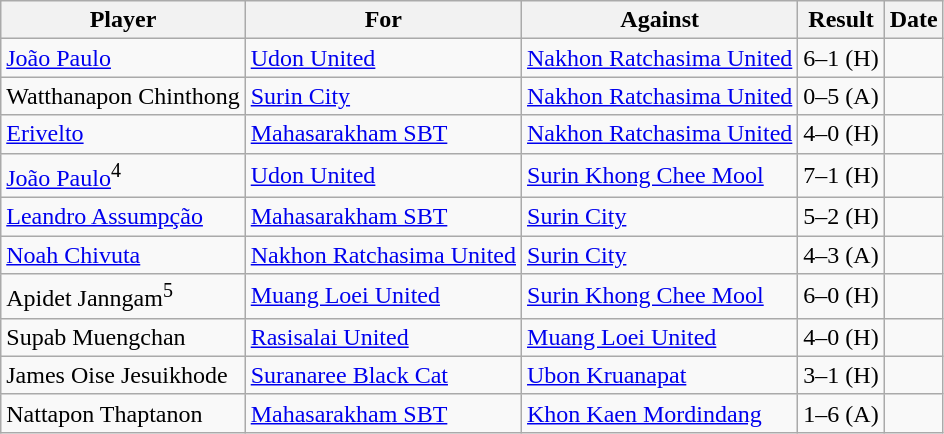<table class="wikitable">
<tr>
<th>Player</th>
<th>For</th>
<th>Against</th>
<th>Result</th>
<th>Date</th>
</tr>
<tr>
<td> <a href='#'>João Paulo</a></td>
<td><a href='#'>Udon United</a></td>
<td><a href='#'>Nakhon Ratchasima United</a></td>
<td>6–1 (H)</td>
<td></td>
</tr>
<tr>
<td> Watthanapon Chinthong</td>
<td><a href='#'>Surin City</a></td>
<td><a href='#'>Nakhon Ratchasima United</a></td>
<td>0–5 (A)</td>
<td></td>
</tr>
<tr>
<td> <a href='#'>Erivelto</a></td>
<td><a href='#'>Mahasarakham SBT</a></td>
<td><a href='#'>Nakhon Ratchasima United</a></td>
<td>4–0 (H)</td>
<td></td>
</tr>
<tr>
<td> <a href='#'>João Paulo</a><sup>4</sup></td>
<td><a href='#'>Udon United</a></td>
<td><a href='#'>Surin Khong Chee Mool</a></td>
<td>7–1 (H)</td>
<td></td>
</tr>
<tr>
<td> <a href='#'>Leandro Assumpção</a></td>
<td><a href='#'>Mahasarakham SBT</a></td>
<td><a href='#'>Surin City</a></td>
<td>5–2 (H)</td>
<td></td>
</tr>
<tr>
<td> <a href='#'>Noah Chivuta</a></td>
<td><a href='#'>Nakhon Ratchasima United</a></td>
<td><a href='#'>Surin City</a></td>
<td>4–3 (A)</td>
<td></td>
</tr>
<tr>
<td> Apidet Janngam<sup>5</sup></td>
<td><a href='#'>Muang Loei United</a></td>
<td><a href='#'>Surin Khong Chee Mool</a></td>
<td>6–0 (H)</td>
<td></td>
</tr>
<tr>
<td> Supab Muengchan</td>
<td><a href='#'>Rasisalai United</a></td>
<td><a href='#'>Muang Loei United</a></td>
<td>4–0 (H)</td>
<td></td>
</tr>
<tr>
<td> James Oise Jesuikhode</td>
<td><a href='#'>Suranaree Black Cat</a></td>
<td><a href='#'>Ubon Kruanapat</a></td>
<td>3–1 (H)</td>
<td></td>
</tr>
<tr>
<td> Nattapon Thaptanon</td>
<td><a href='#'>Mahasarakham SBT</a></td>
<td><a href='#'>Khon Kaen Mordindang</a></td>
<td>1–6 (A)</td>
<td></td>
</tr>
</table>
